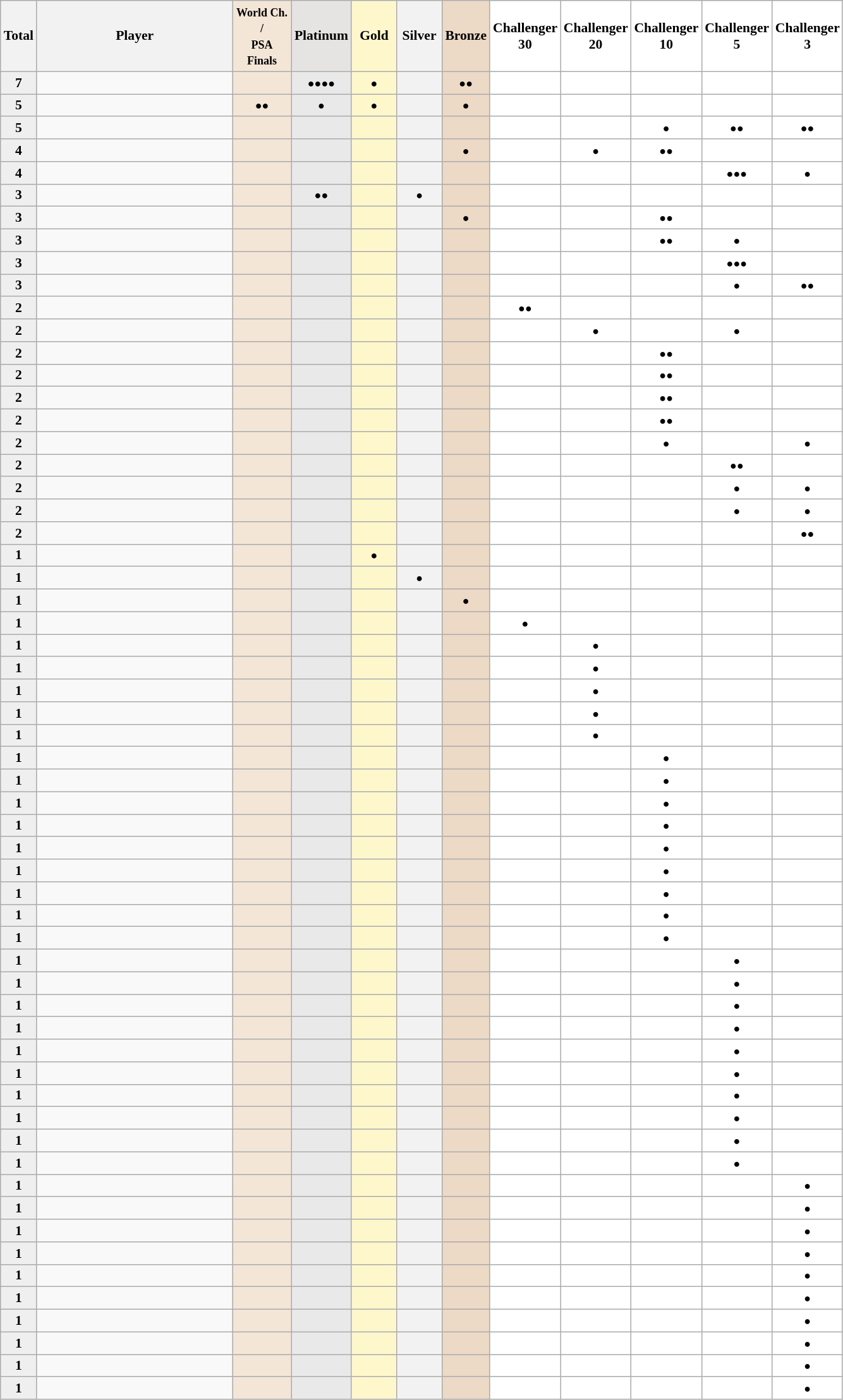<table class="sortable wikitable" style="font-size:90%">
<tr>
<th width="30">Total</th>
<th width="200">Player</th>
<th width="55" style="background:#F3E6D7;"><small>World Ch. /<br>PSA Finals</small></th>
<th width="41" style="background:#E5E4E2;">Platinum</th>
<th width="41" style="background:#fff7cc;">Gold</th>
<th width="41" style="background:#f2f2f2;">Silver</th>
<th width="41" style="background:#ecd9c6;">Bronze</th>
<th width="41" style="background:#fff;">Challenger 30</th>
<th width="41" style="background:#fff;">Challenger 20</th>
<th width="41" style="background:#fff;">Challenger 10</th>
<th width="41" style="background:#fff;">Challenger 5</th>
<th width="41" style="background:#fff;">Challenger 3</th>
</tr>
<tr style="text-align:center">
<td style="background:#efefef;"><strong>7</strong></td>
<td style="text-align:left"></td>
<td style="background:#F3E6D7;"> <small> </small></td>
<td style="background:#E9E9E9;"> <small>●●●●</small></td>
<td style="background:#fff7cc;"> <small>●</small></td>
<td style="background:#f2f2f2;"> <small> </small></td>
<td style="background:#ecd9c6;"> <small>●●</small></td>
<td style="background:#fff;"> <small> </small></td>
<td style="background:#fff;"> <small> </small></td>
<td style="background:#fff;"> <small> </small></td>
<td style="background:#fff;"> <small> </small></td>
<td style="background:#fff;"> <small> </small></td>
</tr>
<tr style="text-align:center">
<td style="background:#efefef;"><strong>5</strong></td>
<td style="text-align:left"></td>
<td style="background:#F3E6D7;"> <small>●●</small></td>
<td style="background:#E9E9E9;"> <small>●</small></td>
<td style="background:#fff7cc;"> <small>●</small></td>
<td style="background:#f2f2f2;"> <small> </small></td>
<td style="background:#ecd9c6;"> <small>●</small></td>
<td style="background:#fff;"> <small> </small></td>
<td style="background:#fff;"> <small> </small></td>
<td style="background:#fff;"> <small> </small></td>
<td style="background:#fff;"> <small> </small></td>
<td style="background:#fff;"> <small> </small></td>
</tr>
<tr style="text-align:center">
<td style="background:#efefef;"><strong>5</strong></td>
<td style="text-align:left"></td>
<td style="background:#F3E6D7;"> <small> </small></td>
<td style="background:#E9E9E9;"> <small> </small></td>
<td style="background:#fff7cc;"> <small> </small></td>
<td style="background:#f2f2f2;"> <small> </small></td>
<td style="background:#ecd9c6;"> <small></small></td>
<td style="background:#fff;"> <small> </small></td>
<td style="background:#fff;"> <small> </small></td>
<td style="background:#fff;"> <small>●</small></td>
<td style="background:#fff;"> <small>●●</small></td>
<td style="background:#fff;"> <small>●●</small></td>
</tr>
<tr style="text-align:center">
<td style="background:#efefef;"><strong>4</strong></td>
<td style="text-align:left"></td>
<td style="background:#F3E6D7;"> <small> </small></td>
<td style="background:#E9E9E9;"> <small> </small></td>
<td style="background:#fff7cc;"> <small> </small></td>
<td style="background:#f2f2f2;"> <small> </small></td>
<td style="background:#ecd9c6;"> <small>●</small></td>
<td style="background:#fff;"> <small> </small></td>
<td style="background:#fff;"> <small>●</small></td>
<td style="background:#fff;"> <small>●●</small></td>
<td style="background:#fff;"> <small> </small></td>
<td style="background:#fff;"> <small> </small></td>
</tr>
<tr style="text-align:center">
<td style="background:#efefef;"><strong>4</strong></td>
<td style="text-align:left"></td>
<td style="background:#F3E6D7;"> <small> </small></td>
<td style="background:#E9E9E9;"> <small> </small></td>
<td style="background:#fff7cc;"> <small> </small></td>
<td style="background:#f2f2f2;"> <small> </small></td>
<td style="background:#ecd9c6;"> <small></small></td>
<td style="background:#fff;"> <small> </small></td>
<td style="background:#fff;"> <small> </small></td>
<td style="background:#fff;"> <small> </small></td>
<td style="background:#fff;"> <small>●●●</small></td>
<td style="background:#fff;"> <small>●</small></td>
</tr>
<tr style="text-align:center">
<td style="background:#efefef;"><strong>3</strong></td>
<td style="text-align:left"></td>
<td style="background:#F3E6D7;"> <small> </small></td>
<td style="background:#E9E9E9;"> <small>●●</small></td>
<td style="background:#fff7cc;"> <small> </small></td>
<td style="background:#f2f2f2;"> <small>●</small></td>
<td style="background:#ecd9c6;"> <small></small></td>
<td style="background:#fff;"> <small> </small></td>
<td style="background:#fff;"> <small> </small></td>
<td style="background:#fff;"> <small> </small></td>
<td style="background:#fff;"> <small> </small></td>
<td style="background:#fff;"> <small> </small></td>
</tr>
<tr style="text-align:center">
<td style="background:#efefef;"><strong>3</strong></td>
<td style="text-align:left"></td>
<td style="background:#F3E6D7;"> <small> </small></td>
<td style="background:#E9E9E9;"> <small> </small></td>
<td style="background:#fff7cc;"> <small> </small></td>
<td style="background:#f2f2f2;"> <small> </small></td>
<td style="background:#ecd9c6;"> <small>●</small></td>
<td style="background:#fff;"> <small> </small></td>
<td style="background:#fff;"> <small> </small></td>
<td style="background:#fff;"> <small>●●</small></td>
<td style="background:#fff;"> <small> </small></td>
<td style="background:#fff;"> <small> </small></td>
</tr>
<tr style="text-align:center">
<td style="background:#efefef;"><strong>3</strong></td>
<td style="text-align:left"></td>
<td style="background:#F3E6D7;"> <small> </small></td>
<td style="background:#E9E9E9;"> <small> </small></td>
<td style="background:#fff7cc;"> <small> </small></td>
<td style="background:#f2f2f2;"> <small> </small></td>
<td style="background:#ecd9c6;"> <small></small></td>
<td style="background:#fff;"> <small> </small></td>
<td style="background:#fff;"> <small> </small></td>
<td style="background:#fff;"> <small>●●</small></td>
<td style="background:#fff;"> <small>●</small></td>
<td style="background:#fff;"> <small> </small></td>
</tr>
<tr style="text-align:center">
<td style="background:#efefef;"><strong>3</strong></td>
<td style="text-align:left"></td>
<td style="background:#F3E6D7;"> <small> </small></td>
<td style="background:#E9E9E9;"> <small> </small></td>
<td style="background:#fff7cc;"> <small> </small></td>
<td style="background:#f2f2f2;"> <small> </small></td>
<td style="background:#ecd9c6;"> <small></small></td>
<td style="background:#fff;"> <small> </small></td>
<td style="background:#fff;"> <small> </small></td>
<td style="background:#fff;"> <small> </small></td>
<td style="background:#fff;"> <small>●●●</small></td>
<td style="background:#fff;"> <small> </small></td>
</tr>
<tr style="text-align:center">
<td style="background:#efefef;"><strong>3</strong></td>
<td style="text-align:left"></td>
<td style="background:#F3E6D7;"> <small> </small></td>
<td style="background:#E9E9E9;"> <small> </small></td>
<td style="background:#fff7cc;"> <small> </small></td>
<td style="background:#f2f2f2;"> <small> </small></td>
<td style="background:#ecd9c6;"> <small></small></td>
<td style="background:#fff;"> <small> </small></td>
<td style="background:#fff;"> <small> </small></td>
<td style="background:#fff;"> <small> </small></td>
<td style="background:#fff;"> <small>●</small></td>
<td style="background:#fff;"> <small>●●</small></td>
</tr>
<tr style="text-align:center">
<td style="background:#efefef;"><strong>2</strong></td>
<td style="text-align:left"></td>
<td style="background:#F3E6D7;"> <small> </small></td>
<td style="background:#E9E9E9;"> <small> </small></td>
<td style="background:#fff7cc;"> <small> </small></td>
<td style="background:#f2f2f2;"> <small> </small></td>
<td style="background:#ecd9c6;"> <small></small></td>
<td style="background:#fff;"> <small>●●</small></td>
<td style="background:#fff;"> <small> </small></td>
<td style="background:#fff;"> <small>  </small></td>
<td style="background:#fff;"> <small> </small></td>
<td style="background:#fff;"> <small> </small></td>
</tr>
<tr style="text-align:center">
<td style="background:#efefef;"><strong>2</strong></td>
<td style="text-align:left"></td>
<td style="background:#F3E6D7;"> <small> </small></td>
<td style="background:#E9E9E9;"> <small> </small></td>
<td style="background:#fff7cc;"> <small> </small></td>
<td style="background:#f2f2f2;"> <small> </small></td>
<td style="background:#ecd9c6;"> <small></small></td>
<td style="background:#fff;"> <small> </small></td>
<td style="background:#fff;"> <small>●</small></td>
<td style="background:#fff;"> <small> </small></td>
<td style="background:#fff;"> <small>●</small></td>
<td style="background:#fff;"> <small> </small></td>
</tr>
<tr style="text-align:center">
<td style="background:#efefef;"><strong>2</strong></td>
<td style="text-align:left"></td>
<td style="background:#F3E6D7;"> <small> </small></td>
<td style="background:#E9E9E9;"> <small> </small></td>
<td style="background:#fff7cc;"> <small> </small></td>
<td style="background:#f2f2f2;"> <small> </small></td>
<td style="background:#ecd9c6;"> <small></small></td>
<td style="background:#fff;"> <small> </small></td>
<td style="background:#fff;"> <small> </small></td>
<td style="background:#fff;"> <small>●●</small></td>
<td style="background:#fff;"> <small> </small></td>
<td style="background:#fff;"> <small> </small></td>
</tr>
<tr style="text-align:center">
<td style="background:#efefef;"><strong>2</strong></td>
<td style="text-align:left"></td>
<td style="background:#F3E6D7;"> <small> </small></td>
<td style="background:#E9E9E9;"> <small> </small></td>
<td style="background:#fff7cc;"> <small> </small></td>
<td style="background:#f2f2f2;"> <small> </small></td>
<td style="background:#ecd9c6;"> <small></small></td>
<td style="background:#fff;"> <small> </small></td>
<td style="background:#fff;"> <small> </small></td>
<td style="background:#fff;"> <small>●●</small></td>
<td style="background:#fff;"> <small> </small></td>
<td style="background:#fff;"> <small> </small></td>
</tr>
<tr style="text-align:center">
<td style="background:#efefef;"><strong>2</strong></td>
<td style="text-align:left"></td>
<td style="background:#F3E6D7;"> <small> </small></td>
<td style="background:#E9E9E9;"> <small> </small></td>
<td style="background:#fff7cc;"> <small> </small></td>
<td style="background:#f2f2f2;"> <small> </small></td>
<td style="background:#ecd9c6;"> <small></small></td>
<td style="background:#fff;"> <small> </small></td>
<td style="background:#fff;"> <small> </small></td>
<td style="background:#fff;"> <small>●●</small></td>
<td style="background:#fff;"> <small> </small></td>
<td style="background:#fff;"> <small> </small></td>
</tr>
<tr style="text-align:center">
<td style="background:#efefef;"><strong>2</strong></td>
<td style="text-align:left"></td>
<td style="background:#F3E6D7;"> <small> </small></td>
<td style="background:#E9E9E9;"> <small> </small></td>
<td style="background:#fff7cc;"> <small> </small></td>
<td style="background:#f2f2f2;"> <small> </small></td>
<td style="background:#ecd9c6;"> <small></small></td>
<td style="background:#fff;"> <small> </small></td>
<td style="background:#fff;"> <small> </small></td>
<td style="background:#fff;"> <small>●●</small></td>
<td style="background:#fff;"> <small> </small></td>
<td style="background:#fff;"> <small> </small></td>
</tr>
<tr style="text-align:center">
<td style="background:#efefef;"><strong>2</strong></td>
<td style="text-align:left"></td>
<td style="background:#F3E6D7;"> <small> </small></td>
<td style="background:#E9E9E9;"> <small> </small></td>
<td style="background:#fff7cc;"> <small> </small></td>
<td style="background:#f2f2f2;"> <small> </small></td>
<td style="background:#ecd9c6;"> <small></small></td>
<td style="background:#fff;"> <small> </small></td>
<td style="background:#fff;"> <small> </small></td>
<td style="background:#fff;"> <small>●</small></td>
<td style="background:#fff;"> <small> </small></td>
<td style="background:#fff;"> <small>●</small></td>
</tr>
<tr style="text-align:center">
<td style="background:#efefef;"><strong>2</strong></td>
<td style="text-align:left"></td>
<td style="background:#F3E6D7;"> <small> </small></td>
<td style="background:#E9E9E9;"> <small> </small></td>
<td style="background:#fff7cc;"> <small> </small></td>
<td style="background:#f2f2f2;"> <small> </small></td>
<td style="background:#ecd9c6;"> <small></small></td>
<td style="background:#fff;"> <small> </small></td>
<td style="background:#fff;"> <small> </small></td>
<td style="background:#fff;"> <small> </small></td>
<td style="background:#fff;"> <small>●●</small></td>
<td style="background:#fff;"> <small> </small></td>
</tr>
<tr style="text-align:center">
<td style="background:#efefef;"><strong>2</strong></td>
<td style="text-align:left"></td>
<td style="background:#F3E6D7;"> <small> </small></td>
<td style="background:#E9E9E9;"> <small> </small></td>
<td style="background:#fff7cc;"> <small> </small></td>
<td style="background:#f2f2f2;"> <small> </small></td>
<td style="background:#ecd9c6;"> <small></small></td>
<td style="background:#fff;"> <small> </small></td>
<td style="background:#fff;"> <small> </small></td>
<td style="background:#fff;"> <small> </small></td>
<td style="background:#fff;"> <small>●</small></td>
<td style="background:#fff;"> <small>●</small></td>
</tr>
<tr style="text-align:center">
<td style="background:#efefef;"><strong>2</strong></td>
<td style="text-align:left"></td>
<td style="background:#F3E6D7;"> <small> </small></td>
<td style="background:#E9E9E9;"> <small> </small></td>
<td style="background:#fff7cc;"> <small> </small></td>
<td style="background:#f2f2f2;"> <small> </small></td>
<td style="background:#ecd9c6;"> <small></small></td>
<td style="background:#fff;"> <small> </small></td>
<td style="background:#fff;"> <small> </small></td>
<td style="background:#fff;"> <small> </small></td>
<td style="background:#fff;"> <small>●</small></td>
<td style="background:#fff;"> <small>●</small></td>
</tr>
<tr style="text-align:center">
<td style="background:#efefef;"><strong>2</strong></td>
<td style="text-align:left"></td>
<td style="background:#F3E6D7;"> <small> </small></td>
<td style="background:#E9E9E9;"> <small> </small></td>
<td style="background:#fff7cc;"> <small> </small></td>
<td style="background:#f2f2f2;"> <small> </small></td>
<td style="background:#ecd9c6;"> <small></small></td>
<td style="background:#fff;"> <small> </small></td>
<td style="background:#fff;"> <small> </small></td>
<td style="background:#fff;"> <small> </small></td>
<td style="background:#fff;"> <small> </small></td>
<td style="background:#fff;"> <small>●●</small></td>
</tr>
<tr style="text-align:center">
<td style="background:#efefef;"><strong>1</strong></td>
<td style="text-align:left"></td>
<td style="background:#F3E6D7;"> <small> </small></td>
<td style="background:#E9E9E9;"> <small> </small></td>
<td style="background:#fff7cc;"> <small>●</small></td>
<td style="background:#f2f2f2;"> <small> </small></td>
<td style="background:#ecd9c6;"> <small></small></td>
<td style="background:#fff;"> <small> </small></td>
<td style="background:#fff;"> <small> </small></td>
<td style="background:#fff;"> <small> </small></td>
<td style="background:#fff;"> <small> </small></td>
<td style="background:#fff;"> <small> </small></td>
</tr>
<tr style="text-align:center">
<td style="background:#efefef;"><strong>1</strong></td>
<td style="text-align:left"></td>
<td style="background:#F3E6D7;"> <small> </small></td>
<td style="background:#E9E9E9;"> <small> </small></td>
<td style="background:#fff7cc;"> <small> </small></td>
<td style="background:#f2f2f2;"> <small>●</small></td>
<td style="background:#ecd9c6;"> <small></small></td>
<td style="background:#fff;"> <small> </small></td>
<td style="background:#fff;"> <small> </small></td>
<td style="background:#fff;"> <small> </small></td>
<td style="background:#fff;"> <small> </small></td>
<td style="background:#fff;"> <small> </small></td>
</tr>
<tr style="text-align:center">
<td style="background:#efefef;"><strong>1</strong></td>
<td style="text-align:left"></td>
<td style="background:#F3E6D7;"> <small> </small></td>
<td style="background:#E9E9E9;"> <small> </small></td>
<td style="background:#fff7cc;"> <small> </small></td>
<td style="background:#f2f2f2;"> <small> </small></td>
<td style="background:#ecd9c6;"> <small>●</small></td>
<td style="background:#fff;"> <small> </small></td>
<td style="background:#fff;"> <small> </small></td>
<td style="background:#fff;"> <small>  </small></td>
<td style="background:#fff;"> <small> </small></td>
<td style="background:#fff;"> <small> </small></td>
</tr>
<tr style="text-align:center">
<td style="background:#efefef;"><strong>1</strong></td>
<td style="text-align:left"></td>
<td style="background:#F3E6D7;"> <small> </small></td>
<td style="background:#E9E9E9;"> <small> </small></td>
<td style="background:#fff7cc;"> <small> </small></td>
<td style="background:#f2f2f2;"> <small> </small></td>
<td style="background:#ecd9c6;"> <small></small></td>
<td style="background:#fff;"> <small>●</small></td>
<td style="background:#fff;"> <small> </small></td>
<td style="background:#fff;"> <small>  </small></td>
<td style="background:#fff;"> <small> </small></td>
<td style="background:#fff;"> <small> </small></td>
</tr>
<tr style="text-align:center">
<td style="background:#efefef;"><strong>1</strong></td>
<td style="text-align:left"></td>
<td style="background:#F3E6D7;"> <small> </small></td>
<td style="background:#E9E9E9;"> <small> </small></td>
<td style="background:#fff7cc;"> <small> </small></td>
<td style="background:#f2f2f2;"> <small> </small></td>
<td style="background:#ecd9c6;"> <small></small></td>
<td style="background:#fff;"> <small> </small></td>
<td style="background:#fff;"> <small>●</small></td>
<td style="background:#fff;"> <small>  </small></td>
<td style="background:#fff;"> <small> </small></td>
<td style="background:#fff;"> <small> </small></td>
</tr>
<tr style="text-align:center">
<td style="background:#efefef;"><strong>1</strong></td>
<td style="text-align:left"></td>
<td style="background:#F3E6D7;"> <small> </small></td>
<td style="background:#E9E9E9;"> <small> </small></td>
<td style="background:#fff7cc;"> <small> </small></td>
<td style="background:#f2f2f2;"> <small> </small></td>
<td style="background:#ecd9c6;"> <small></small></td>
<td style="background:#fff;"> <small> </small></td>
<td style="background:#fff;"> <small>●</small></td>
<td style="background:#fff;"> <small>  </small></td>
<td style="background:#fff;"> <small> </small></td>
<td style="background:#fff;"> <small> </small></td>
</tr>
<tr style="text-align:center">
<td style="background:#efefef;"><strong>1</strong></td>
<td style="text-align:left"></td>
<td style="background:#F3E6D7;"> <small> </small></td>
<td style="background:#E9E9E9;"> <small> </small></td>
<td style="background:#fff7cc;"> <small> </small></td>
<td style="background:#f2f2f2;"> <small> </small></td>
<td style="background:#ecd9c6;"> <small></small></td>
<td style="background:#fff;"> <small> </small></td>
<td style="background:#fff;"> <small>●</small></td>
<td style="background:#fff;"> <small>  </small></td>
<td style="background:#fff;"> <small> </small></td>
<td style="background:#fff;"> <small> </small></td>
</tr>
<tr style="text-align:center">
<td style="background:#efefef;"><strong>1</strong></td>
<td style="text-align:left"></td>
<td style="background:#F3E6D7;"> <small> </small></td>
<td style="background:#E9E9E9;"> <small> </small></td>
<td style="background:#fff7cc;"> <small> </small></td>
<td style="background:#f2f2f2;"> <small> </small></td>
<td style="background:#ecd9c6;"> <small></small></td>
<td style="background:#fff;"> <small> </small></td>
<td style="background:#fff;"> <small>●</small></td>
<td style="background:#fff;"> <small>  </small></td>
<td style="background:#fff;"> <small> </small></td>
<td style="background:#fff;"> <small> </small></td>
</tr>
<tr style="text-align:center">
<td style="background:#efefef;"><strong>1</strong></td>
<td style="text-align:left"></td>
<td style="background:#F3E6D7;"> <small> </small></td>
<td style="background:#E9E9E9;"> <small> </small></td>
<td style="background:#fff7cc;"> <small> </small></td>
<td style="background:#f2f2f2;"> <small> </small></td>
<td style="background:#ecd9c6;"> <small></small></td>
<td style="background:#fff;"> <small> </small></td>
<td style="background:#fff;"> <small>●</small></td>
<td style="background:#fff;"> <small>  </small></td>
<td style="background:#fff;"> <small> </small></td>
<td style="background:#fff;"> <small> </small></td>
</tr>
<tr style="text-align:center">
<td style="background:#efefef;"><strong>1</strong></td>
<td style="text-align:left"></td>
<td style="background:#F3E6D7;"> <small> </small></td>
<td style="background:#E9E9E9;"> <small> </small></td>
<td style="background:#fff7cc;"> <small> </small></td>
<td style="background:#f2f2f2;"> <small> </small></td>
<td style="background:#ecd9c6;"> <small></small></td>
<td style="background:#fff;"> <small> </small></td>
<td style="background:#fff;"> <small> </small></td>
<td style="background:#fff;"> <small>●</small></td>
<td style="background:#fff;"> <small> </small></td>
<td style="background:#fff;"> <small> </small></td>
</tr>
<tr style="text-align:center">
<td style="background:#efefef;"><strong>1</strong></td>
<td style="text-align:left"></td>
<td style="background:#F3E6D7;"> <small> </small></td>
<td style="background:#E9E9E9;"> <small> </small></td>
<td style="background:#fff7cc;"> <small> </small></td>
<td style="background:#f2f2f2;"> <small> </small></td>
<td style="background:#ecd9c6;"> <small></small></td>
<td style="background:#fff;"> <small> </small></td>
<td style="background:#fff;"> <small> </small></td>
<td style="background:#fff;"> <small>●</small></td>
<td style="background:#fff;"> <small> </small></td>
<td style="background:#fff;"> <small> </small></td>
</tr>
<tr style="text-align:center">
<td style="background:#efefef;"><strong>1</strong></td>
<td style="text-align:left"></td>
<td style="background:#F3E6D7;"> <small> </small></td>
<td style="background:#E9E9E9;"> <small> </small></td>
<td style="background:#fff7cc;"> <small> </small></td>
<td style="background:#f2f2f2;"> <small> </small></td>
<td style="background:#ecd9c6;"> <small></small></td>
<td style="background:#fff;"> <small> </small></td>
<td style="background:#fff;"> <small> </small></td>
<td style="background:#fff;"> <small>●</small></td>
<td style="background:#fff;"> <small> </small></td>
<td style="background:#fff;"> <small> </small></td>
</tr>
<tr style="text-align:center">
<td style="background:#efefef;"><strong>1</strong></td>
<td style="text-align:left"></td>
<td style="background:#F3E6D7;"> <small> </small></td>
<td style="background:#E9E9E9;"> <small> </small></td>
<td style="background:#fff7cc;"> <small> </small></td>
<td style="background:#f2f2f2;"> <small> </small></td>
<td style="background:#ecd9c6;"> <small></small></td>
<td style="background:#fff;"> <small> </small></td>
<td style="background:#fff;"> <small> </small></td>
<td style="background:#fff;"> <small>●</small></td>
<td style="background:#fff;"> <small> </small></td>
<td style="background:#fff;"> <small> </small></td>
</tr>
<tr style="text-align:center">
<td style="background:#efefef;"><strong>1</strong></td>
<td style="text-align:left"></td>
<td style="background:#F3E6D7;"> <small> </small></td>
<td style="background:#E9E9E9;"> <small> </small></td>
<td style="background:#fff7cc;"> <small> </small></td>
<td style="background:#f2f2f2;"> <small> </small></td>
<td style="background:#ecd9c6;"> <small></small></td>
<td style="background:#fff;"> <small> </small></td>
<td style="background:#fff;"> <small> </small></td>
<td style="background:#fff;"> <small>●</small></td>
<td style="background:#fff;"> <small> </small></td>
<td style="background:#fff;"> <small> </small></td>
</tr>
<tr style="text-align:center">
<td style="background:#efefef;"><strong>1</strong></td>
<td style="text-align:left"></td>
<td style="background:#F3E6D7;"> <small> </small></td>
<td style="background:#E9E9E9;"> <small> </small></td>
<td style="background:#fff7cc;"> <small> </small></td>
<td style="background:#f2f2f2;"> <small> </small></td>
<td style="background:#ecd9c6;"> <small></small></td>
<td style="background:#fff;"> <small> </small></td>
<td style="background:#fff;"> <small> </small></td>
<td style="background:#fff;"> <small>●</small></td>
<td style="background:#fff;"> <small> </small></td>
<td style="background:#fff;"> <small> </small></td>
</tr>
<tr style="text-align:center">
<td style="background:#efefef;"><strong>1</strong></td>
<td style="text-align:left"></td>
<td style="background:#F3E6D7;"> <small> </small></td>
<td style="background:#E9E9E9;"> <small> </small></td>
<td style="background:#fff7cc;"> <small> </small></td>
<td style="background:#f2f2f2;"> <small> </small></td>
<td style="background:#ecd9c6;"> <small></small></td>
<td style="background:#fff;"> <small> </small></td>
<td style="background:#fff;"> <small> </small></td>
<td style="background:#fff;"> <small>●</small></td>
<td style="background:#fff;"> <small> </small></td>
<td style="background:#fff;"> <small> </small></td>
</tr>
<tr style="text-align:center">
<td style="background:#efefef;"><strong>1</strong></td>
<td style="text-align:left"></td>
<td style="background:#F3E6D7;"> <small> </small></td>
<td style="background:#E9E9E9;"> <small> </small></td>
<td style="background:#fff7cc;"> <small> </small></td>
<td style="background:#f2f2f2;"> <small> </small></td>
<td style="background:#ecd9c6;"> <small></small></td>
<td style="background:#fff;"> <small> </small></td>
<td style="background:#fff;"> <small> </small></td>
<td style="background:#fff;"> <small>●</small></td>
<td style="background:#fff;"> <small> </small></td>
<td style="background:#fff;"> <small> </small></td>
</tr>
<tr style="text-align:center">
<td style="background:#efefef;"><strong>1</strong></td>
<td style="text-align:left"></td>
<td style="background:#F3E6D7;"> <small> </small></td>
<td style="background:#E9E9E9;"> <small> </small></td>
<td style="background:#fff7cc;"> <small> </small></td>
<td style="background:#f2f2f2;"> <small> </small></td>
<td style="background:#ecd9c6;"> <small></small></td>
<td style="background:#fff;"> <small> </small></td>
<td style="background:#fff;"> <small> </small></td>
<td style="background:#fff;"> <small>●</small></td>
<td style="background:#fff;"> <small> </small></td>
<td style="background:#fff;"> <small> </small></td>
</tr>
<tr style="text-align:center">
<td style="background:#efefef;"><strong>1</strong></td>
<td style="text-align:left"></td>
<td style="background:#F3E6D7;"> <small> </small></td>
<td style="background:#E9E9E9;"> <small> </small></td>
<td style="background:#fff7cc;"> <small> </small></td>
<td style="background:#f2f2f2;"> <small> </small></td>
<td style="background:#ecd9c6;"> <small></small></td>
<td style="background:#fff;"> <small> </small></td>
<td style="background:#fff;"> <small> </small></td>
<td style="background:#fff;"> <small> </small></td>
<td style="background:#fff;"> <small>●</small></td>
<td style="background:#fff;"> <small> </small></td>
</tr>
<tr style="text-align:center">
<td style="background:#efefef;"><strong>1</strong></td>
<td style="text-align:left"></td>
<td style="background:#F3E6D7;"> <small> </small></td>
<td style="background:#E9E9E9;"> <small> </small></td>
<td style="background:#fff7cc;"> <small> </small></td>
<td style="background:#f2f2f2;"> <small> </small></td>
<td style="background:#ecd9c6;"> <small></small></td>
<td style="background:#fff;"> <small> </small></td>
<td style="background:#fff;"> <small> </small></td>
<td style="background:#fff;"> <small> </small></td>
<td style="background:#fff;"> <small>●</small></td>
<td style="background:#fff;"> <small> </small></td>
</tr>
<tr style="text-align:center">
<td style="background:#efefef;"><strong>1</strong></td>
<td style="text-align:left"></td>
<td style="background:#F3E6D7;"> <small> </small></td>
<td style="background:#E9E9E9;"> <small> </small></td>
<td style="background:#fff7cc;"> <small> </small></td>
<td style="background:#f2f2f2;"> <small> </small></td>
<td style="background:#ecd9c6;"> <small></small></td>
<td style="background:#fff;"> <small> </small></td>
<td style="background:#fff;"> <small> </small></td>
<td style="background:#fff;"> <small> </small></td>
<td style="background:#fff;"> <small>●</small></td>
<td style="background:#fff;"> <small> </small></td>
</tr>
<tr style="text-align:center">
<td style="background:#efefef;"><strong>1</strong></td>
<td style="text-align:left"></td>
<td style="background:#F3E6D7;"> <small> </small></td>
<td style="background:#E9E9E9;"> <small> </small></td>
<td style="background:#fff7cc;"> <small> </small></td>
<td style="background:#f2f2f2;"> <small> </small></td>
<td style="background:#ecd9c6;"> <small></small></td>
<td style="background:#fff;"> <small> </small></td>
<td style="background:#fff;"> <small> </small></td>
<td style="background:#fff;"> <small> </small></td>
<td style="background:#fff;"> <small>●</small></td>
<td style="background:#fff;"> <small> </small></td>
</tr>
<tr style="text-align:center">
<td style="background:#efefef;"><strong>1</strong></td>
<td style="text-align:left"></td>
<td style="background:#F3E6D7;"> <small> </small></td>
<td style="background:#E9E9E9;"> <small> </small></td>
<td style="background:#fff7cc;"> <small> </small></td>
<td style="background:#f2f2f2;"> <small> </small></td>
<td style="background:#ecd9c6;"> <small></small></td>
<td style="background:#fff;"> <small> </small></td>
<td style="background:#fff;"> <small> </small></td>
<td style="background:#fff;"> <small> </small></td>
<td style="background:#fff;"> <small>●</small></td>
<td style="background:#fff;"> <small> </small></td>
</tr>
<tr style="text-align:center">
<td style="background:#efefef;"><strong>1</strong></td>
<td style="text-align:left"></td>
<td style="background:#F3E6D7;"> <small> </small></td>
<td style="background:#E9E9E9;"> <small> </small></td>
<td style="background:#fff7cc;"> <small> </small></td>
<td style="background:#f2f2f2;"> <small> </small></td>
<td style="background:#ecd9c6;"> <small></small></td>
<td style="background:#fff;"> <small> </small></td>
<td style="background:#fff;"> <small> </small></td>
<td style="background:#fff;"> <small> </small></td>
<td style="background:#fff;"> <small>●</small></td>
<td style="background:#fff;"> <small> </small></td>
</tr>
<tr style="text-align:center">
<td style="background:#efefef;"><strong>1</strong></td>
<td style="text-align:left"></td>
<td style="background:#F3E6D7;"> <small> </small></td>
<td style="background:#E9E9E9;"> <small> </small></td>
<td style="background:#fff7cc;"> <small> </small></td>
<td style="background:#f2f2f2;"> <small> </small></td>
<td style="background:#ecd9c6;"> <small></small></td>
<td style="background:#fff;"> <small> </small></td>
<td style="background:#fff;"> <small> </small></td>
<td style="background:#fff;"> <small> </small></td>
<td style="background:#fff;"> <small>●</small></td>
<td style="background:#fff;"> <small> </small></td>
</tr>
<tr style="text-align:center">
<td style="background:#efefef;"><strong>1</strong></td>
<td style="text-align:left"></td>
<td style="background:#F3E6D7;"> <small> </small></td>
<td style="background:#E9E9E9;"> <small> </small></td>
<td style="background:#fff7cc;"> <small> </small></td>
<td style="background:#f2f2f2;"> <small> </small></td>
<td style="background:#ecd9c6;"> <small></small></td>
<td style="background:#fff;"> <small> </small></td>
<td style="background:#fff;"> <small> </small></td>
<td style="background:#fff;"> <small> </small></td>
<td style="background:#fff;"> <small>●</small></td>
<td style="background:#fff;"> <small> </small></td>
</tr>
<tr style="text-align:center">
<td style="background:#efefef;"><strong>1</strong></td>
<td style="text-align:left"></td>
<td style="background:#F3E6D7;"> <small> </small></td>
<td style="background:#E9E9E9;"> <small> </small></td>
<td style="background:#fff7cc;"> <small> </small></td>
<td style="background:#f2f2f2;"> <small> </small></td>
<td style="background:#ecd9c6;"> <small></small></td>
<td style="background:#fff;"> <small> </small></td>
<td style="background:#fff;"> <small> </small></td>
<td style="background:#fff;"> <small> </small></td>
<td style="background:#fff;"> <small>●</small></td>
<td style="background:#fff;"> <small> </small></td>
</tr>
<tr style="text-align:center">
<td style="background:#efefef;"><strong>1</strong></td>
<td style="text-align:left"></td>
<td style="background:#F3E6D7;"> <small> </small></td>
<td style="background:#E9E9E9;"> <small> </small></td>
<td style="background:#fff7cc;"> <small> </small></td>
<td style="background:#f2f2f2;"> <small> </small></td>
<td style="background:#ecd9c6;"> <small></small></td>
<td style="background:#fff;"> <small> </small></td>
<td style="background:#fff;"> <small> </small></td>
<td style="background:#fff;"> <small> </small></td>
<td style="background:#fff;"> <small>●</small></td>
<td style="background:#fff;"> <small> </small></td>
</tr>
<tr style="text-align:center">
<td style="background:#efefef;"><strong>1</strong></td>
<td style="text-align:left"></td>
<td style="background:#F3E6D7;"> <small> </small></td>
<td style="background:#E9E9E9;"> <small> </small></td>
<td style="background:#fff7cc;"> <small> </small></td>
<td style="background:#f2f2f2;"> <small> </small></td>
<td style="background:#ecd9c6;"> <small></small></td>
<td style="background:#fff;"> <small> </small></td>
<td style="background:#fff;"> <small> </small></td>
<td style="background:#fff;"> <small> </small></td>
<td style="background:#fff;"> <small> </small></td>
<td style="background:#fff;"> <small>●</small></td>
</tr>
<tr style="text-align:center">
<td style="background:#efefef;"><strong>1</strong></td>
<td style="text-align:left"></td>
<td style="background:#F3E6D7;"> <small> </small></td>
<td style="background:#E9E9E9;"> <small> </small></td>
<td style="background:#fff7cc;"> <small> </small></td>
<td style="background:#f2f2f2;"> <small> </small></td>
<td style="background:#ecd9c6;"> <small></small></td>
<td style="background:#fff;"> <small> </small></td>
<td style="background:#fff;"> <small> </small></td>
<td style="background:#fff;"> <small> </small></td>
<td style="background:#fff;"> <small> </small></td>
<td style="background:#fff;"> <small>●</small></td>
</tr>
<tr style="text-align:center">
<td style="background:#efefef;"><strong>1</strong></td>
<td style="text-align:left"></td>
<td style="background:#F3E6D7;"> <small> </small></td>
<td style="background:#E9E9E9;"> <small> </small></td>
<td style="background:#fff7cc;"> <small> </small></td>
<td style="background:#f2f2f2;"> <small> </small></td>
<td style="background:#ecd9c6;"> <small></small></td>
<td style="background:#fff;"> <small> </small></td>
<td style="background:#fff;"> <small> </small></td>
<td style="background:#fff;"> <small> </small></td>
<td style="background:#fff;"> <small> </small></td>
<td style="background:#fff;"> <small>●</small></td>
</tr>
<tr style="text-align:center">
<td style="background:#efefef;"><strong>1</strong></td>
<td style="text-align:left"></td>
<td style="background:#F3E6D7;"> <small> </small></td>
<td style="background:#E9E9E9;"> <small> </small></td>
<td style="background:#fff7cc;"> <small> </small></td>
<td style="background:#f2f2f2;"> <small> </small></td>
<td style="background:#ecd9c6;"> <small></small></td>
<td style="background:#fff;"> <small> </small></td>
<td style="background:#fff;"> <small> </small></td>
<td style="background:#fff;"> <small> </small></td>
<td style="background:#fff;"> <small> </small></td>
<td style="background:#fff;"> <small>●</small></td>
</tr>
<tr style="text-align:center">
<td style="background:#efefef;"><strong>1</strong></td>
<td style="text-align:left"></td>
<td style="background:#F3E6D7;"> <small> </small></td>
<td style="background:#E9E9E9;"> <small> </small></td>
<td style="background:#fff7cc;"> <small> </small></td>
<td style="background:#f2f2f2;"> <small> </small></td>
<td style="background:#ecd9c6;"> <small></small></td>
<td style="background:#fff;"> <small> </small></td>
<td style="background:#fff;"> <small> </small></td>
<td style="background:#fff;"> <small> </small></td>
<td style="background:#fff;"> <small> </small></td>
<td style="background:#fff;"> <small>●</small></td>
</tr>
<tr style="text-align:center">
<td style="background:#efefef;"><strong>1</strong></td>
<td style="text-align:left"></td>
<td style="background:#F3E6D7;"> <small> </small></td>
<td style="background:#E9E9E9;"> <small> </small></td>
<td style="background:#fff7cc;"> <small> </small></td>
<td style="background:#f2f2f2;"> <small> </small></td>
<td style="background:#ecd9c6;"> <small></small></td>
<td style="background:#fff;"> <small> </small></td>
<td style="background:#fff;"> <small> </small></td>
<td style="background:#fff;"> <small> </small></td>
<td style="background:#fff;"> <small> </small></td>
<td style="background:#fff;"> <small>●</small></td>
</tr>
<tr style="text-align:center">
<td style="background:#efefef;"><strong>1</strong></td>
<td style="text-align:left"></td>
<td style="background:#F3E6D7;"> <small> </small></td>
<td style="background:#E9E9E9;"> <small> </small></td>
<td style="background:#fff7cc;"> <small> </small></td>
<td style="background:#f2f2f2;"> <small> </small></td>
<td style="background:#ecd9c6;"> <small></small></td>
<td style="background:#fff;"> <small> </small></td>
<td style="background:#fff;"> <small> </small></td>
<td style="background:#fff;"> <small> </small></td>
<td style="background:#fff;"> <small> </small></td>
<td style="background:#fff;"> <small>●</small></td>
</tr>
<tr style="text-align:center">
<td style="background:#efefef;"><strong>1</strong></td>
<td style="text-align:left"></td>
<td style="background:#F3E6D7;"> <small> </small></td>
<td style="background:#E9E9E9;"> <small> </small></td>
<td style="background:#fff7cc;"> <small> </small></td>
<td style="background:#f2f2f2;"> <small> </small></td>
<td style="background:#ecd9c6;"> <small></small></td>
<td style="background:#fff;"> <small> </small></td>
<td style="background:#fff;"> <small> </small></td>
<td style="background:#fff;"> <small> </small></td>
<td style="background:#fff;"> <small> </small></td>
<td style="background:#fff;"> <small>●</small></td>
</tr>
<tr style="text-align:center">
<td style="background:#efefef;"><strong>1</strong></td>
<td style="text-align:left"></td>
<td style="background:#F3E6D7;"> <small> </small></td>
<td style="background:#E9E9E9;"> <small> </small></td>
<td style="background:#fff7cc;"> <small> </small></td>
<td style="background:#f2f2f2;"> <small> </small></td>
<td style="background:#ecd9c6;"> <small></small></td>
<td style="background:#fff;"> <small> </small></td>
<td style="background:#fff;"> <small> </small></td>
<td style="background:#fff;"> <small> </small></td>
<td style="background:#fff;"> <small> </small></td>
<td style="background:#fff;"> <small>●</small></td>
</tr>
<tr style="text-align:center">
<td style="background:#efefef;"><strong>1</strong></td>
<td style="text-align:left"></td>
<td style="background:#F3E6D7;"> <small> </small></td>
<td style="background:#E9E9E9;"> <small> </small></td>
<td style="background:#fff7cc;"> <small> </small></td>
<td style="background:#f2f2f2;"> <small> </small></td>
<td style="background:#ecd9c6;"> <small></small></td>
<td style="background:#fff;"> <small> </small></td>
<td style="background:#fff;"> <small> </small></td>
<td style="background:#fff;"> <small> </small></td>
<td style="background:#fff;"> <small> </small></td>
<td style="background:#fff;"> <small>●</small></td>
</tr>
</table>
